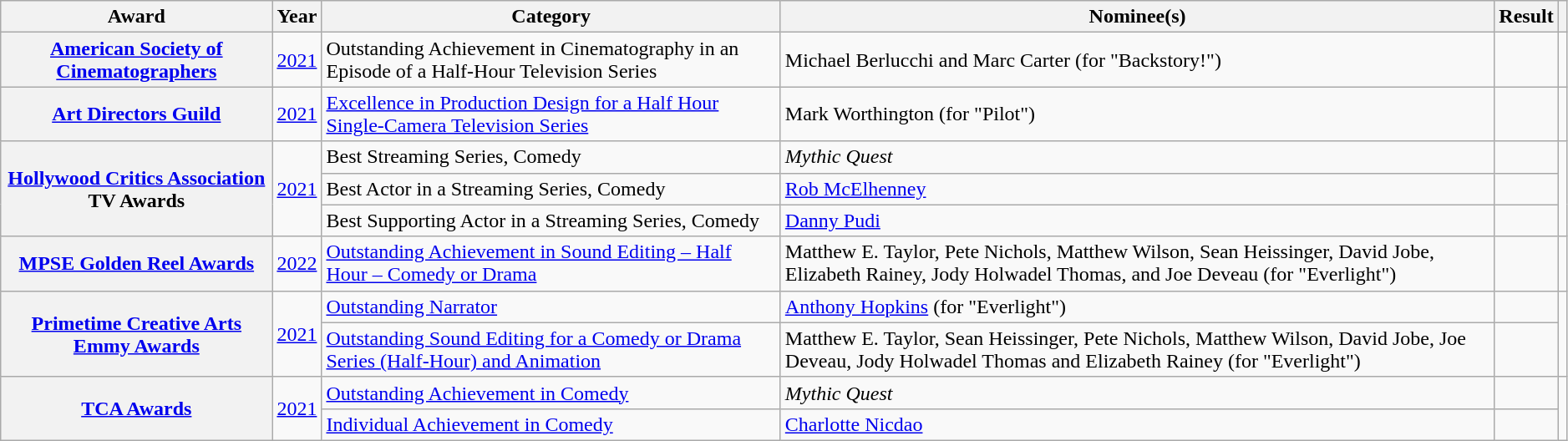<table class="wikitable plainrowheaders sortable" style="width:99%;">
<tr>
<th scope="col">Award</th>
<th scope="col">Year</th>
<th scope="col">Category</th>
<th scope="col">Nominee(s)</th>
<th scope="col">Result</th>
<th scope="col" class="unsortable"></th>
</tr>
<tr>
<th scope="row" style="text-align: center;"><a href='#'>American Society of Cinematographers</a></th>
<td><a href='#'>2021</a></td>
<td>Outstanding Achievement in Cinematography in an Episode of a Half-Hour Television Series</td>
<td>Michael Berlucchi and Marc Carter (for "Backstory!")</td>
<td></td>
<td align="center"></td>
</tr>
<tr>
<th scope="row" style="text-align: center;"><a href='#'>Art Directors Guild</a></th>
<td><a href='#'>2021</a></td>
<td><a href='#'>Excellence in Production Design for a Half Hour Single-Camera Television Series</a></td>
<td>Mark Worthington (for "Pilot")</td>
<td></td>
<td align="center"></td>
</tr>
<tr>
<th scope="row" style="text-align: center;" rowspan="3"><a href='#'>Hollywood Critics Association</a> TV Awards</th>
<td rowspan="3"><a href='#'>2021</a></td>
<td>Best Streaming Series, Comedy</td>
<td><em>Mythic Quest</em></td>
<td></td>
<td rowspan="3" align="center"></td>
</tr>
<tr>
<td>Best Actor in a Streaming Series, Comedy</td>
<td><a href='#'>Rob McElhenney</a></td>
<td></td>
</tr>
<tr>
<td>Best Supporting Actor in a Streaming Series, Comedy</td>
<td><a href='#'>Danny Pudi</a></td>
<td></td>
</tr>
<tr>
<th scope="row" style="text-align: center;"><a href='#'>MPSE Golden Reel Awards</a></th>
<td><a href='#'>2022</a></td>
<td><a href='#'>Outstanding Achievement in Sound Editing – Half Hour – Comedy or Drama</a></td>
<td>Matthew E. Taylor, Pete Nichols, Matthew Wilson, Sean Heissinger, David Jobe, Elizabeth Rainey, Jody Holwadel Thomas, and Joe Deveau (for "Everlight")</td>
<td></td>
<td align="center"></td>
</tr>
<tr>
<th scope="row" style="text-align: center;" rowspan="2"><a href='#'>Primetime Creative Arts Emmy Awards</a></th>
<td rowspan="2"><a href='#'>2021</a></td>
<td><a href='#'>Outstanding Narrator</a></td>
<td><a href='#'>Anthony Hopkins</a> (for "Everlight")</td>
<td></td>
<td rowspan="2" align="center"></td>
</tr>
<tr>
<td><a href='#'>Outstanding Sound Editing for a Comedy or Drama Series (Half-Hour) and Animation</a></td>
<td>Matthew E. Taylor, Sean Heissinger, Pete Nichols, Matthew Wilson, David Jobe, Joe Deveau, Jody Holwadel Thomas and Elizabeth Rainey (for "Everlight")</td>
<td></td>
</tr>
<tr>
<th scope="row" style="text-align: center;" rowspan="2"><a href='#'>TCA Awards</a></th>
<td rowspan="2"><a href='#'>2021</a></td>
<td><a href='#'>Outstanding Achievement in Comedy</a></td>
<td><em>Mythic Quest</em></td>
<td></td>
<td rowspan="2" align="center"></td>
</tr>
<tr>
<td><a href='#'>Individual Achievement in Comedy</a></td>
<td><a href='#'>Charlotte Nicdao</a></td>
<td></td>
</tr>
</table>
